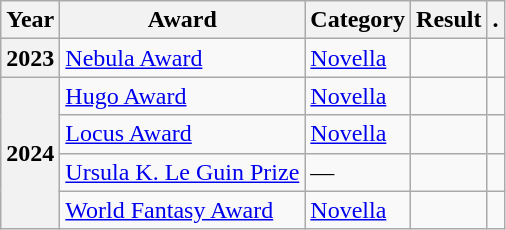<table class="wikitable sortable">
<tr>
<th>Year</th>
<th>Award</th>
<th>Category</th>
<th>Result</th>
<th>.</th>
</tr>
<tr>
<th>2023</th>
<td><a href='#'>Nebula Award</a></td>
<td><a href='#'>Novella</a></td>
<td></td>
<td></td>
</tr>
<tr>
<th rowspan=4>2024</th>
<td><a href='#'>Hugo Award</a></td>
<td><a href='#'>Novella</a></td>
<td></td>
<td></td>
</tr>
<tr>
<td><a href='#'>Locus Award</a></td>
<td><a href='#'>Novella</a></td>
<td></td>
<td></td>
</tr>
<tr>
<td><a href='#'>Ursula K. Le Guin Prize</a></td>
<td>—</td>
<td></td>
<td></td>
</tr>
<tr>
<td><a href='#'>World Fantasy Award</a></td>
<td><a href='#'>Novella</a></td>
<td></td>
<td></td>
</tr>
</table>
